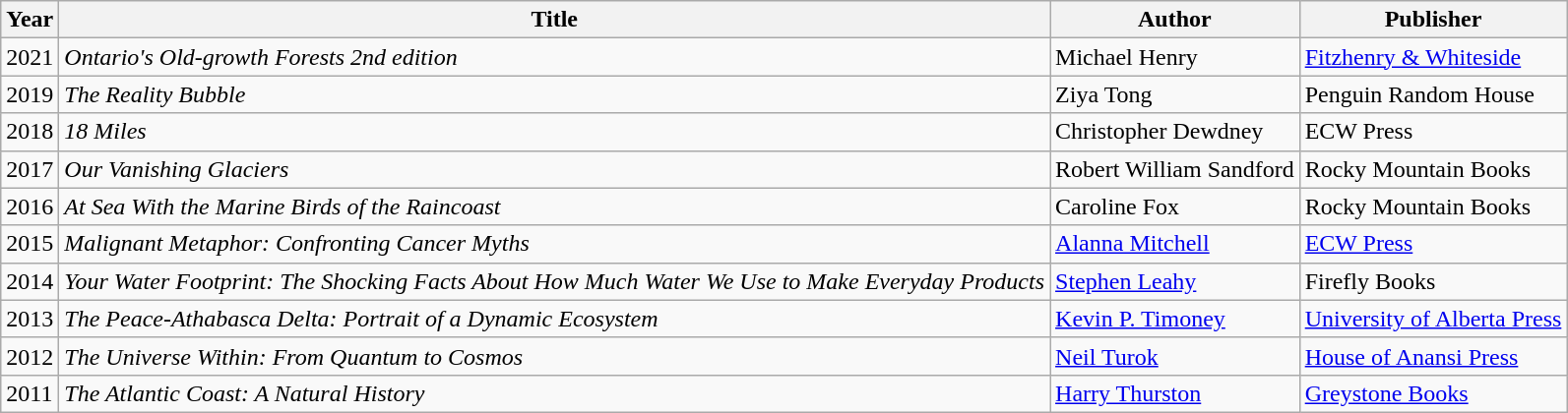<table class="wikitable">
<tr>
<th>Year</th>
<th>Title</th>
<th>Author</th>
<th>Publisher</th>
</tr>
<tr>
<td>2021</td>
<td><em>Ontario's Old-growth Forests 2nd edition</em></td>
<td>Michael Henry</td>
<td><a href='#'>Fitzhenry & Whiteside</a></td>
</tr>
<tr>
<td>2019</td>
<td><em>The Reality Bubble</em></td>
<td>Ziya Tong</td>
<td>Penguin Random House</td>
</tr>
<tr>
<td>2018</td>
<td><em>18 Miles</em></td>
<td>Christopher Dewdney</td>
<td>ECW Press</td>
</tr>
<tr>
<td>2017</td>
<td><em>Our Vanishing Glaciers</em></td>
<td>Robert William Sandford</td>
<td>Rocky Mountain Books</td>
</tr>
<tr>
<td>2016</td>
<td><em>At Sea With the Marine Birds of the Raincoast</em></td>
<td>Caroline Fox</td>
<td>Rocky Mountain Books</td>
</tr>
<tr>
<td>2015</td>
<td><em>Malignant Metaphor: Confronting Cancer Myths</em></td>
<td><a href='#'>Alanna Mitchell</a></td>
<td><a href='#'>ECW Press</a></td>
</tr>
<tr>
<td>2014</td>
<td><em>Your Water Footprint: The Shocking Facts About How Much Water We Use to Make Everyday Products</em></td>
<td><a href='#'>Stephen Leahy</a></td>
<td>Firefly Books</td>
</tr>
<tr>
<td>2013</td>
<td><em>The Peace-Athabasca Delta: Portrait of a Dynamic Ecosystem</em></td>
<td><a href='#'>Kevin P. Timoney</a></td>
<td><a href='#'>University of Alberta Press</a></td>
</tr>
<tr>
<td>2012</td>
<td><em>The Universe Within: From Quantum to Cosmos</em></td>
<td><a href='#'>Neil Turok</a></td>
<td><a href='#'>House of Anansi Press</a></td>
</tr>
<tr>
<td>2011</td>
<td><em>The Atlantic Coast: A Natural History</em></td>
<td><a href='#'>Harry Thurston</a></td>
<td><a href='#'>Greystone Books</a></td>
</tr>
</table>
